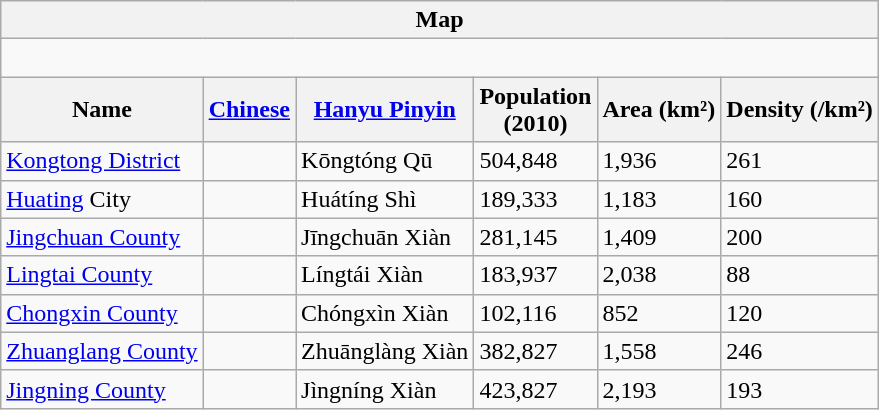<table class="wikitable">
<tr>
<th colspan="7">Map</th>
</tr>
<tr>
<td colspan="7"><div><br> 








</div></td>
</tr>
<tr>
<th>Name</th>
<th><a href='#'>Chinese</a></th>
<th><a href='#'>Hanyu Pinyin</a></th>
<th>Population<br>(2010)</th>
<th>Area (km²)</th>
<th>Density (/km²)</th>
</tr>
<tr>
<td><a href='#'>Kongtong District</a></td>
<td></td>
<td>Kōngtóng Qū</td>
<td>504,848</td>
<td>1,936</td>
<td>261</td>
</tr>
<tr>
<td><a href='#'>Huating</a> City</td>
<td></td>
<td>Huátíng Shì</td>
<td>189,333</td>
<td>1,183</td>
<td>160</td>
</tr>
<tr>
<td><a href='#'>Jingchuan County</a></td>
<td></td>
<td>Jīngchuān Xiàn</td>
<td>281,145</td>
<td>1,409</td>
<td>200</td>
</tr>
<tr>
<td><a href='#'>Lingtai County</a></td>
<td></td>
<td>Língtái Xiàn</td>
<td>183,937</td>
<td>2,038</td>
<td>88</td>
</tr>
<tr>
<td><a href='#'>Chongxin County</a></td>
<td></td>
<td>Chóngxìn Xiàn</td>
<td>102,116</td>
<td>852</td>
<td>120</td>
</tr>
<tr>
<td><a href='#'>Zhuanglang County</a></td>
<td></td>
<td>Zhuānglàng Xiàn</td>
<td>382,827</td>
<td>1,558</td>
<td>246</td>
</tr>
<tr>
<td><a href='#'>Jingning County</a></td>
<td></td>
<td>Jìngníng Xiàn</td>
<td>423,827</td>
<td>2,193</td>
<td>193</td>
</tr>
</table>
